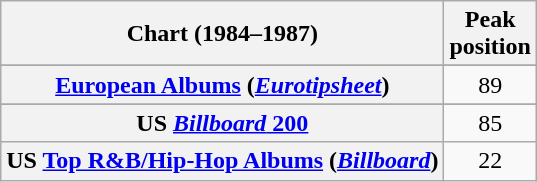<table class="wikitable sortable plainrowheaders" style="text-align:center">
<tr>
<th scope="col">Chart (1984–1987)</th>
<th scope="col">Peak<br>position</th>
</tr>
<tr>
</tr>
<tr>
<th scope="row"><a href='#'>European Albums</a> (<em><a href='#'>Eurotipsheet</a></em>)</th>
<td>89</td>
</tr>
<tr>
</tr>
<tr>
</tr>
<tr>
<th scope="row">US <a href='#'><em>Billboard</em> 200</a></th>
<td>85</td>
</tr>
<tr>
<th scope="row">US <a href='#'>Top R&B/Hip-Hop Albums</a> (<em><a href='#'>Billboard</a></em>)</th>
<td>22</td>
</tr>
</table>
